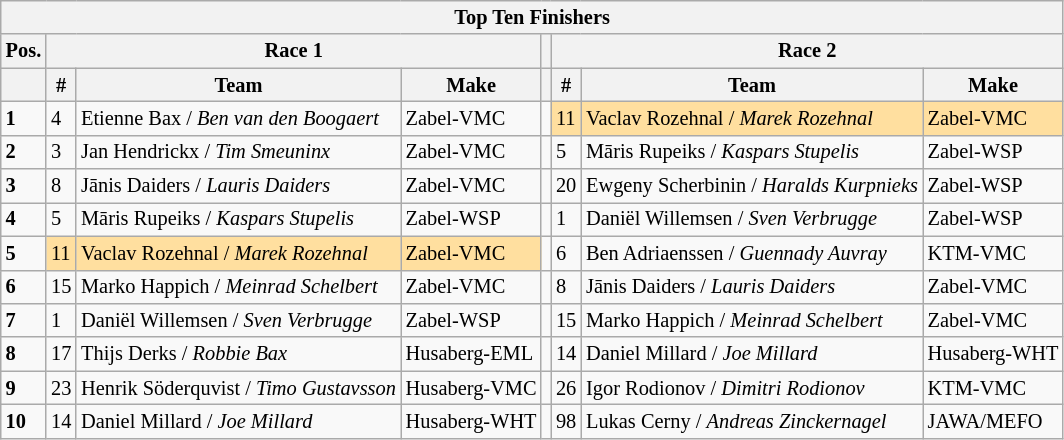<table class="wikitable" style="font-size: 85%;">
<tr>
<th colspan=8>Top Ten Finishers</th>
</tr>
<tr>
<th>Pos.</th>
<th colspan=3>Race 1</th>
<th></th>
<th colspan=3>Race 2</th>
</tr>
<tr>
<th></th>
<th>#</th>
<th>Team</th>
<th>Make</th>
<th></th>
<th>#</th>
<th>Team</th>
<th>Make</th>
</tr>
<tr>
<td><strong>1</strong></td>
<td>4</td>
<td> Etienne Bax / <em>Ben van den Boogaert</em></td>
<td>Zabel-VMC</td>
<td></td>
<td style="background:#ffdf9f;">11</td>
<td style="background:#ffdf9f;"> Vaclav Rozehnal / <em>Marek Rozehnal</em></td>
<td style="background:#ffdf9f;">Zabel-VMC</td>
</tr>
<tr>
<td><strong>2</strong></td>
<td>3</td>
<td> Jan Hendrickx / <em>Tim Smeuninx</em></td>
<td>Zabel-VMC</td>
<td></td>
<td>5</td>
<td> Māris Rupeiks / <em>Kaspars Stupelis</em></td>
<td>Zabel-WSP</td>
</tr>
<tr>
<td><strong>3</strong></td>
<td>8</td>
<td> Jānis Daiders / <em>Lauris Daiders</em></td>
<td>Zabel-VMC</td>
<td></td>
<td>20</td>
<td> Ewgeny Scherbinin / <em>Haralds Kurpnieks</em></td>
<td>Zabel-WSP</td>
</tr>
<tr>
<td><strong>4</strong></td>
<td>5</td>
<td> Māris Rupeiks / <em>Kaspars Stupelis</em></td>
<td>Zabel-WSP</td>
<td></td>
<td>1</td>
<td> Daniël Willemsen / <em>Sven Verbrugge</em></td>
<td>Zabel-WSP</td>
</tr>
<tr>
<td><strong>5</strong></td>
<td style="background:#ffdf9f;">11</td>
<td style="background:#ffdf9f;"> Vaclav Rozehnal / <em>Marek Rozehnal</em></td>
<td style="background:#ffdf9f;">Zabel-VMC</td>
<td></td>
<td>6</td>
<td> Ben Adriaenssen / <em>Guennady Auvray</em></td>
<td>KTM-VMC</td>
</tr>
<tr>
<td><strong>6</strong></td>
<td>15</td>
<td> Marko Happich / <em>Meinrad Schelbert</em></td>
<td>Zabel-VMC</td>
<td></td>
<td>8</td>
<td> Jānis Daiders / <em>Lauris Daiders</em></td>
<td>Zabel-VMC</td>
</tr>
<tr>
<td><strong>7</strong></td>
<td>1</td>
<td> Daniël Willemsen / <em>Sven Verbrugge</em></td>
<td>Zabel-WSP</td>
<td></td>
<td>15</td>
<td> Marko Happich / <em>Meinrad Schelbert</em></td>
<td>Zabel-VMC</td>
</tr>
<tr>
<td><strong>8</strong></td>
<td>17</td>
<td> Thijs Derks / <em>Robbie Bax</em></td>
<td>Husaberg-EML</td>
<td></td>
<td>14</td>
<td> Daniel Millard / <em>Joe Millard</em></td>
<td>Husaberg-WHT</td>
</tr>
<tr>
<td><strong>9</strong></td>
<td>23</td>
<td> Henrik Söderquvist / <em>Timo Gustavsson</em></td>
<td>Husaberg-VMC</td>
<td></td>
<td>26</td>
<td> Igor Rodionov / <em>Dimitri Rodionov</em></td>
<td>KTM-VMC</td>
</tr>
<tr>
<td><strong>10</strong></td>
<td>14</td>
<td> Daniel Millard / <em>Joe Millard</em></td>
<td>Husaberg-WHT</td>
<td></td>
<td>98</td>
<td> Lukas Cerny / <em>Andreas Zinckernagel</em></td>
<td>JAWA/MEFO</td>
</tr>
</table>
